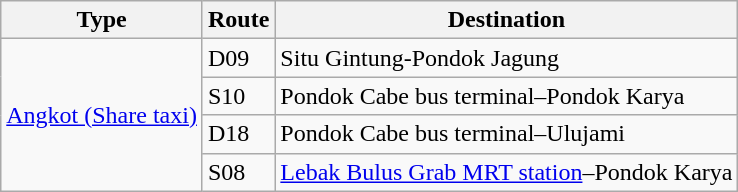<table class="wikitable sortable">
<tr>
<th>Type</th>
<th>Route</th>
<th>Destination</th>
</tr>
<tr>
<td rowspan="4"><a href='#'>Angkot (Share taxi)</a></td>
<td>D09</td>
<td>Situ Gintung-Pondok Jagung</td>
</tr>
<tr>
<td>S10</td>
<td>Pondok Cabe bus terminal–Pondok Karya</td>
</tr>
<tr>
<td>D18</td>
<td>Pondok Cabe bus terminal–Ulujami</td>
</tr>
<tr>
<td>S08</td>
<td><a href='#'>Lebak Bulus Grab MRT station</a>–Pondok Karya</td>
</tr>
</table>
